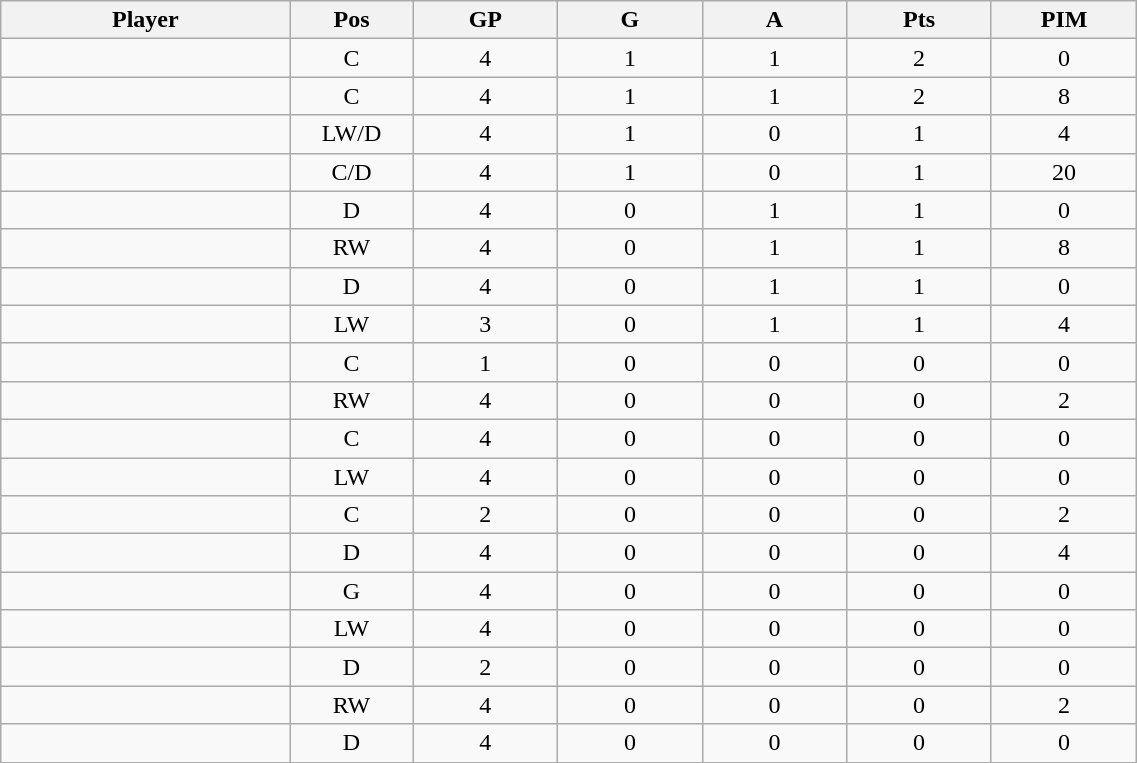<table class="wikitable sortable" width="60%">
<tr ALIGN="center">
<th bgcolor="#DDDDFF" width="10%">Player</th>
<th bgcolor="#DDDDFF" width="3%" title="Position">Pos</th>
<th bgcolor="#DDDDFF" width="5%" title="Games played">GP</th>
<th bgcolor="#DDDDFF" width="5%" title="Goals">G</th>
<th bgcolor="#DDDDFF" width="5%" title="Assists">A</th>
<th bgcolor="#DDDDFF" width="5%" title="Points">Pts</th>
<th bgcolor="#DDDDFF" width="5%" title="Penalties in Minutes">PIM</th>
</tr>
<tr align="center">
<td align="right"></td>
<td>C</td>
<td>4</td>
<td>1</td>
<td>1</td>
<td>2</td>
<td>0</td>
</tr>
<tr align="center">
<td align="right"></td>
<td>C</td>
<td>4</td>
<td>1</td>
<td>1</td>
<td>2</td>
<td>8</td>
</tr>
<tr align="center">
<td align="right"></td>
<td>LW/D</td>
<td>4</td>
<td>1</td>
<td>0</td>
<td>1</td>
<td>4</td>
</tr>
<tr align="center">
<td align="right"></td>
<td>C/D</td>
<td>4</td>
<td>1</td>
<td>0</td>
<td>1</td>
<td>20</td>
</tr>
<tr align="center">
<td align="right"></td>
<td>D</td>
<td>4</td>
<td>0</td>
<td>1</td>
<td>1</td>
<td>0</td>
</tr>
<tr align="center">
<td align="right"></td>
<td>RW</td>
<td>4</td>
<td>0</td>
<td>1</td>
<td>1</td>
<td>8</td>
</tr>
<tr align="center">
<td align="right"></td>
<td>D</td>
<td>4</td>
<td>0</td>
<td>1</td>
<td>1</td>
<td>0</td>
</tr>
<tr align="center">
<td align="right"></td>
<td>LW</td>
<td>3</td>
<td>0</td>
<td>1</td>
<td>1</td>
<td>4</td>
</tr>
<tr align="center">
<td align="right"></td>
<td>C</td>
<td>1</td>
<td>0</td>
<td>0</td>
<td>0</td>
<td>0</td>
</tr>
<tr align="center">
<td align="right"></td>
<td>RW</td>
<td>4</td>
<td>0</td>
<td>0</td>
<td>0</td>
<td>2</td>
</tr>
<tr align="center">
<td align="right"></td>
<td>C</td>
<td>4</td>
<td>0</td>
<td>0</td>
<td>0</td>
<td>0</td>
</tr>
<tr align="center">
<td align="right"></td>
<td>LW</td>
<td>4</td>
<td>0</td>
<td>0</td>
<td>0</td>
<td>0</td>
</tr>
<tr align="center">
<td align="right"></td>
<td>C</td>
<td>2</td>
<td>0</td>
<td>0</td>
<td>0</td>
<td>2</td>
</tr>
<tr align="center">
<td align="right"></td>
<td>D</td>
<td>4</td>
<td>0</td>
<td>0</td>
<td>0</td>
<td>4</td>
</tr>
<tr align="center">
<td align="right"></td>
<td>G</td>
<td>4</td>
<td>0</td>
<td>0</td>
<td>0</td>
<td>0</td>
</tr>
<tr align="center">
<td align="right"></td>
<td>LW</td>
<td>4</td>
<td>0</td>
<td>0</td>
<td>0</td>
<td>0</td>
</tr>
<tr align="center">
<td align="right"></td>
<td>D</td>
<td>2</td>
<td>0</td>
<td>0</td>
<td>0</td>
<td>0</td>
</tr>
<tr align="center">
<td align="right"></td>
<td>RW</td>
<td>4</td>
<td>0</td>
<td>0</td>
<td>0</td>
<td>2</td>
</tr>
<tr align="center">
<td align="right"></td>
<td>D</td>
<td>4</td>
<td>0</td>
<td>0</td>
<td>0</td>
<td>0</td>
</tr>
</table>
